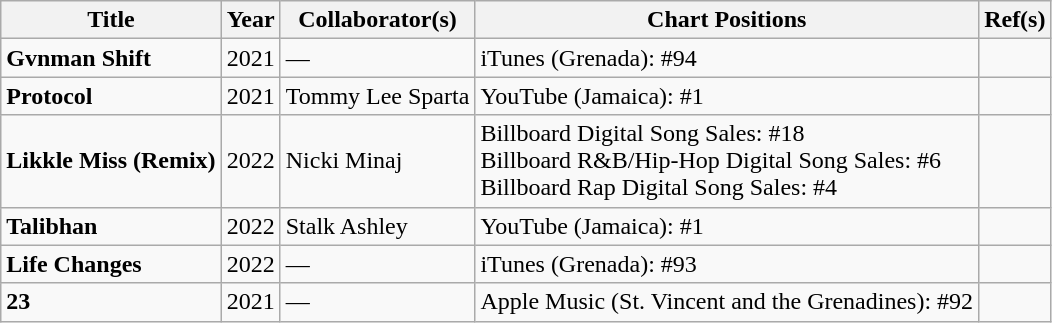<table class="wikitable sortable">
<tr>
<th>Title</th>
<th>Year</th>
<th>Collaborator(s)</th>
<th>Chart Positions</th>
<th>Ref(s)</th>
</tr>
<tr>
<td><strong>Gvnman Shift</strong></td>
<td>2021</td>
<td>—</td>
<td>iTunes (Grenada): #94</td>
<td></td>
</tr>
<tr>
<td><strong>Protocol</strong></td>
<td>2021</td>
<td>Tommy Lee Sparta</td>
<td>YouTube (Jamaica): #1</td>
<td></td>
</tr>
<tr>
<td><strong>Likkle Miss (Remix)</strong></td>
<td>2022</td>
<td>Nicki Minaj</td>
<td>Billboard Digital Song Sales: #18<br>Billboard R&B/Hip-Hop Digital Song Sales: #6<br>Billboard Rap Digital Song Sales: #4</td>
<td></td>
</tr>
<tr>
<td><strong>Talibhan</strong></td>
<td>2022</td>
<td>Stalk Ashley</td>
<td>YouTube (Jamaica): #1</td>
<td></td>
</tr>
<tr>
<td><strong>Life Changes</strong></td>
<td>2022</td>
<td>—</td>
<td>iTunes (Grenada): #93</td>
<td></td>
</tr>
<tr>
<td><strong>23</strong></td>
<td>2021</td>
<td>—</td>
<td>Apple Music (St. Vincent and the Grenadines): #92</td>
<td></td>
</tr>
</table>
